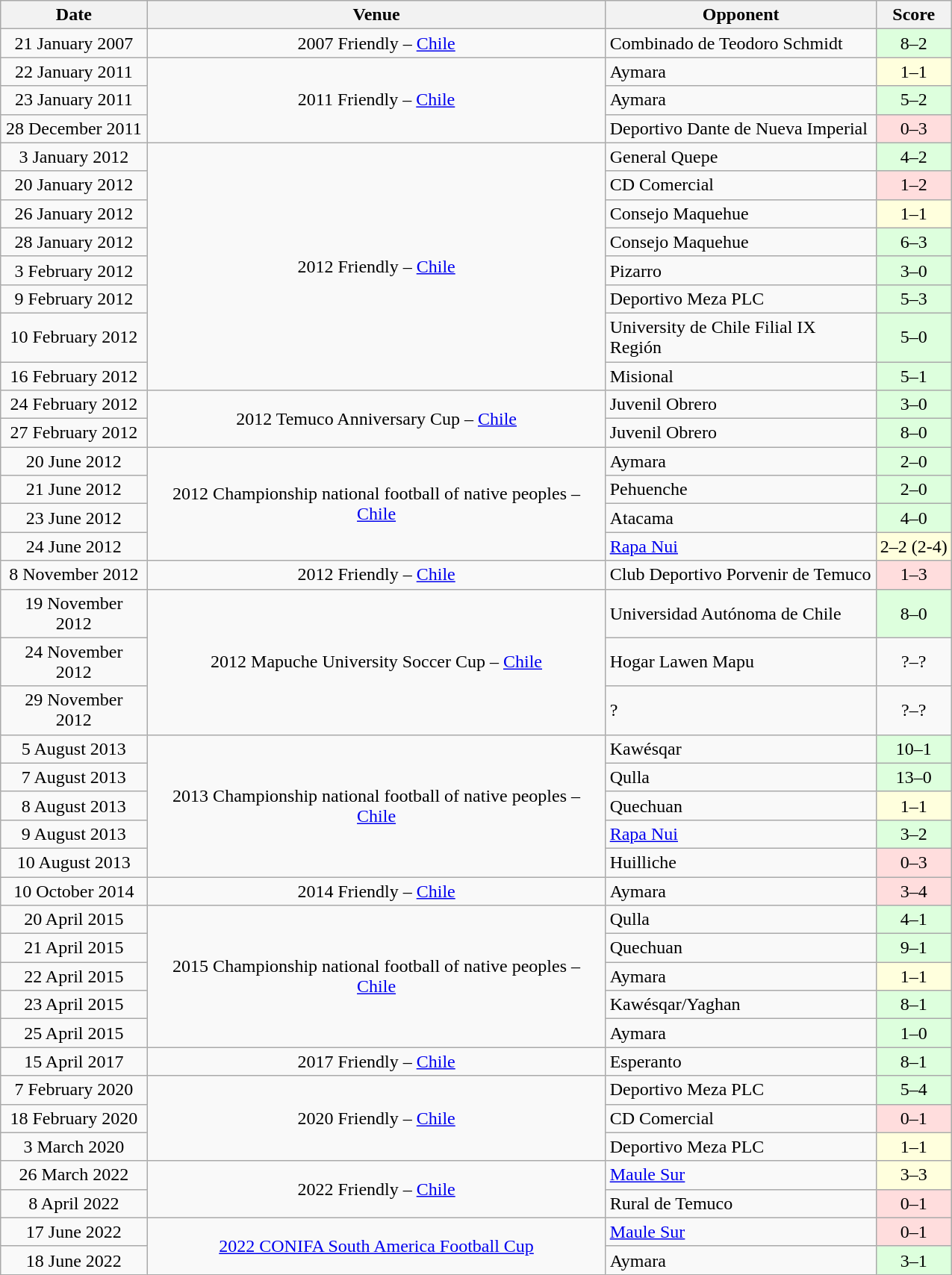<table class="wikitable" style="width:850px; text-align:center;">
<tr>
<th>Date</th>
<th>Venue</th>
<th>Opponent</th>
<th>Score</th>
</tr>
<tr>
<td>21 January 2007</td>
<td rowspan="1">2007 Friendly – <a href='#'>Chile</a></td>
<td align="left">Combinado de Teodoro Schmidt</td>
<td style="background:#dfd">8–2 </td>
</tr>
<tr>
<td>22 January 2011</td>
<td rowspan="3">2011 Friendly – <a href='#'>Chile</a></td>
<td align="left"> Aymara</td>
<td style="background:#ffd">1–1 </td>
</tr>
<tr>
<td>23 January 2011</td>
<td align="left"> Aymara</td>
<td style="background:#dfd">5–2</td>
</tr>
<tr>
<td>28 December 2011</td>
<td align="left">Deportivo Dante de Nueva Imperial</td>
<td style="background:#fdd">0–3 </td>
</tr>
<tr>
<td>3 January 2012</td>
<td rowspan="8">2012 Friendly – <a href='#'>Chile</a></td>
<td align="left">General Quepe</td>
<td style="background:#dfd">4–2 </td>
</tr>
<tr>
<td>20 January 2012</td>
<td align="left">CD Comercial</td>
<td style="background:#fdd">1–2 </td>
</tr>
<tr>
<td>26 January 2012</td>
<td align="left">Consejo Maquehue</td>
<td style="background:#ffd">1–1 </td>
</tr>
<tr>
<td>28 January 2012</td>
<td align="left">Consejo Maquehue</td>
<td style="background:#dfd">6–3 </td>
</tr>
<tr>
<td>3 February 2012</td>
<td align="left">Pizarro</td>
<td style="background:#dfd">3–0 </td>
</tr>
<tr>
<td>9 February 2012</td>
<td align="left">Deportivo Meza PLC</td>
<td style="background:#dfd">5–3</td>
</tr>
<tr>
<td>10 February 2012</td>
<td align="left">University de Chile Filial IX Región</td>
<td style="background:#dfd">5–0</td>
</tr>
<tr>
<td>16 February 2012</td>
<td align="left">Misional</td>
<td style="background:#dfd">5–1</td>
</tr>
<tr>
<td>24 February 2012</td>
<td rowspan="2">2012 Temuco Anniversary Cup – <a href='#'>Chile</a></td>
<td align="left">Juvenil Obrero</td>
<td style="background:#dfd">3–0 </td>
</tr>
<tr>
<td>27 February 2012</td>
<td align="left">Juvenil Obrero</td>
<td style="background:#dfd">8–0 </td>
</tr>
<tr>
<td>20 June 2012</td>
<td rowspan="4">2012 Championship national football of native peoples – <a href='#'>Chile</a></td>
<td align="left"> Aymara</td>
<td style="background:#dfd">2–0 </td>
</tr>
<tr>
<td>21 June 2012</td>
<td align="left"> Pehuenche</td>
<td style="background:#dfd">2–0 </td>
</tr>
<tr>
<td>23 June 2012</td>
<td align="left"> Atacama</td>
<td style="background:#dfd">4–0 </td>
</tr>
<tr>
<td>24 June 2012</td>
<td align="left"> <a href='#'>Rapa Nui</a></td>
<td style="background:#ffd">2–2 (2-4) </td>
</tr>
<tr>
<td>8 November 2012</td>
<td rowspan="1">2012 Friendly – <a href='#'>Chile</a></td>
<td align="left">Club Deportivo Porvenir de Temuco</td>
<td style="background:#fdd">1–3 </td>
</tr>
<tr>
<td>19 November 2012</td>
<td rowspan="3">2012 Mapuche University Soccer Cup – <a href='#'>Chile</a></td>
<td align="left">Universidad Autónoma de Chile</td>
<td style="background:#dfd">8–0 </td>
</tr>
<tr>
<td>24 November 2012</td>
<td align="left">Hogar Lawen Mapu</td>
<td>?–?</td>
</tr>
<tr>
<td>29 November 2012</td>
<td align="left">?</td>
<td>?–?</td>
</tr>
<tr>
<td>5 August 2013</td>
<td rowspan="5">2013 Championship national football of native peoples – <a href='#'>Chile</a></td>
<td align="left"> Kawésqar</td>
<td style="background:#dfd">10–1 </td>
</tr>
<tr>
<td>7 August 2013</td>
<td align="left">Qulla</td>
<td style="background:#dfd">13–0 </td>
</tr>
<tr>
<td>8 August 2013</td>
<td align="left"> Quechuan</td>
<td style="background:#ffd">1–1 </td>
</tr>
<tr>
<td>9 August 2013</td>
<td align="left"> <a href='#'>Rapa Nui</a></td>
<td style="background:#dfd">3–2 </td>
</tr>
<tr>
<td>10 August 2013</td>
<td align="left"> Huilliche</td>
<td style="background:#fdd">0–3 </td>
</tr>
<tr>
<td>10 October 2014</td>
<td rowspan="1">2014 Friendly – <a href='#'>Chile</a></td>
<td align="left"> Aymara</td>
<td style="background:#fdd">3–4</td>
</tr>
<tr>
<td>20 April 2015</td>
<td rowspan="5">2015 Championship national football of native peoples – <a href='#'>Chile</a></td>
<td align="left">Qulla</td>
<td style="background:#dfd">4–1 </td>
</tr>
<tr>
<td>21 April 2015</td>
<td align="left"> Quechuan</td>
<td style="background:#dfd">9–1 </td>
</tr>
<tr>
<td>22 April 2015</td>
<td align="left"> Aymara</td>
<td style="background:#ffd">1–1 </td>
</tr>
<tr>
<td>23 April 2015</td>
<td align="left"> Kawésqar/Yaghan</td>
<td style="background:#dfd">8–1 </td>
</tr>
<tr>
<td>25 April 2015</td>
<td align="left"> Aymara</td>
<td style="background:#dfd">1–0 </td>
</tr>
<tr>
<td>15 April 2017</td>
<td rowspan="1">2017 Friendly – <a href='#'>Chile</a></td>
<td align="left"> Esperanto</td>
<td style="background:#dfd">8–1 </td>
</tr>
<tr>
<td>7 February 2020</td>
<td rowspan="3">2020 Friendly – <a href='#'>Chile</a></td>
<td align="left">Deportivo Meza PLC</td>
<td style="background:#dfd">5–4</td>
</tr>
<tr>
<td>18 February 2020</td>
<td align="left">CD Comercial</td>
<td style="background:#fdd">0–1</td>
</tr>
<tr>
<td>3 March 2020</td>
<td align="left">Deportivo Meza PLC</td>
<td style="background:#ffd">1–1</td>
</tr>
<tr>
<td>26 March 2022</td>
<td rowspan="2">2022 Friendly – <a href='#'>Chile</a></td>
<td align="left"> <a href='#'>Maule Sur</a></td>
<td style="background:#ffd">3–3 </td>
</tr>
<tr>
<td>8 April 2022</td>
<td align="left">Rural de Temuco</td>
<td style="background:#fdd">0–1</td>
</tr>
<tr>
<td>17 June 2022</td>
<td rowspan="2"><a href='#'>2022 CONIFA South America Football Cup</a></td>
<td align="left"> <a href='#'>Maule Sur</a></td>
<td style="background:#fdd">0–1</td>
</tr>
<tr>
<td>18 June 2022</td>
<td align="left"> Aymara</td>
<td style="background:#dfd">3–1</td>
</tr>
</table>
